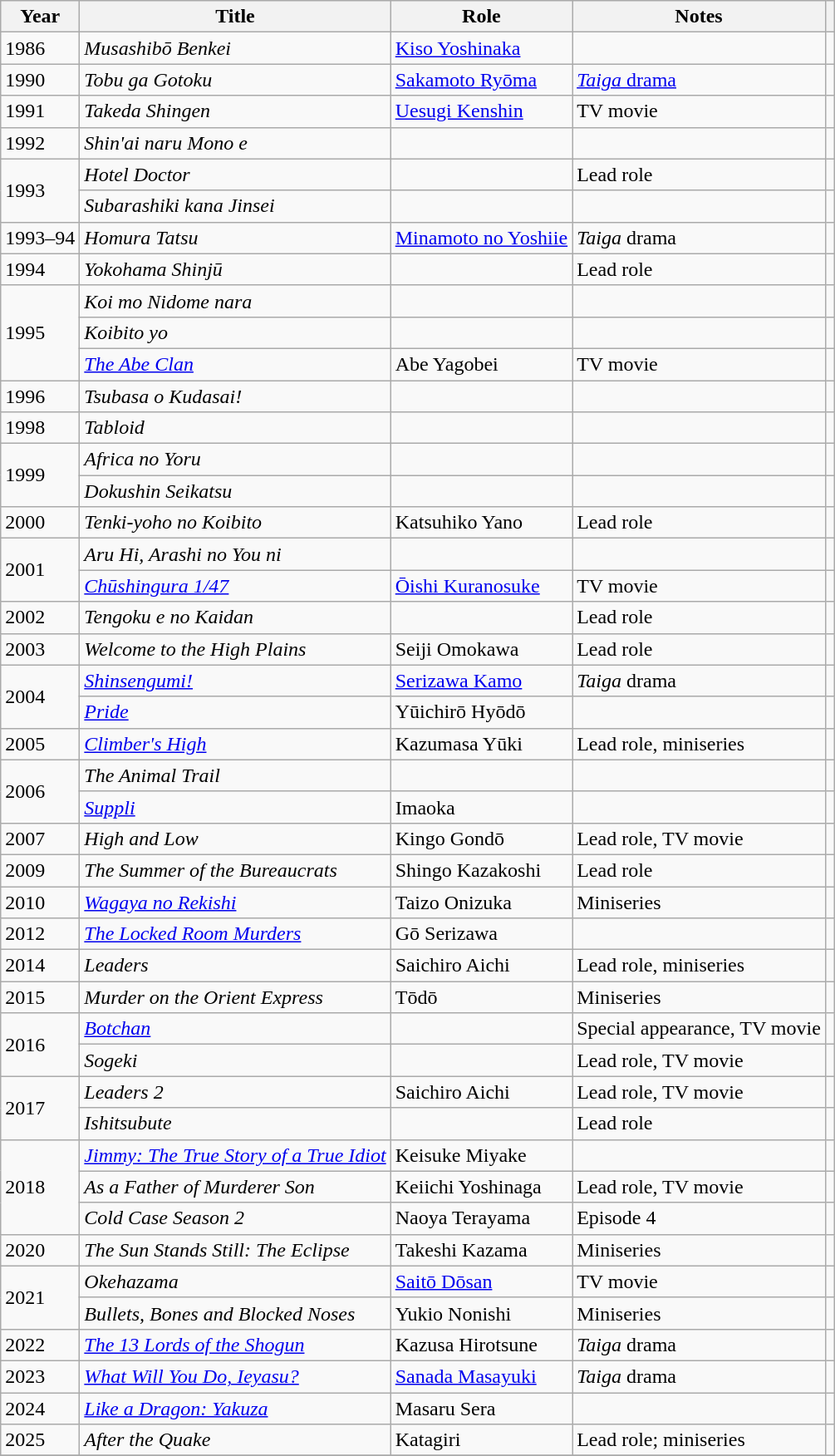<table class="wikitable sortable">
<tr>
<th>Year</th>
<th>Title</th>
<th>Role</th>
<th>Notes</th>
<th class="unsortable"></th>
</tr>
<tr>
<td>1986</td>
<td><em>Musashibō Benkei</em></td>
<td><a href='#'>Kiso Yoshinaka</a></td>
<td></td>
<td></td>
</tr>
<tr>
<td>1990</td>
<td><em>Tobu ga Gotoku</em></td>
<td><a href='#'>Sakamoto Ryōma</a></td>
<td><a href='#'><em>Taiga</em> drama</a></td>
<td></td>
</tr>
<tr>
<td>1991</td>
<td><em>Takeda Shingen</em></td>
<td><a href='#'>Uesugi Kenshin</a></td>
<td>TV movie</td>
<td></td>
</tr>
<tr>
<td>1992</td>
<td><em>Shin'ai naru Mono e</em></td>
<td></td>
<td></td>
<td></td>
</tr>
<tr>
<td rowspan=2>1993</td>
<td><em>Hotel Doctor</em></td>
<td></td>
<td>Lead role</td>
<td></td>
</tr>
<tr>
<td><em>Subarashiki kana Jinsei</em></td>
<td></td>
<td></td>
<td></td>
</tr>
<tr>
<td>1993–94</td>
<td><em>Homura Tatsu</em></td>
<td><a href='#'>Minamoto no Yoshiie</a></td>
<td><em>Taiga</em> drama</td>
<td></td>
</tr>
<tr>
<td>1994</td>
<td><em>Yokohama Shinjū</em></td>
<td></td>
<td>Lead role</td>
<td></td>
</tr>
<tr>
<td rowspan=3>1995</td>
<td><em>Koi mo Nidome nara</em></td>
<td></td>
<td></td>
<td></td>
</tr>
<tr>
<td><em>Koibito yo</em></td>
<td></td>
<td></td>
<td></td>
</tr>
<tr>
<td><em><a href='#'>The Abe Clan</a></em></td>
<td>Abe Yagobei</td>
<td>TV movie</td>
<td></td>
</tr>
<tr>
<td>1996</td>
<td><em>Tsubasa o Kudasai!</em></td>
<td></td>
<td></td>
<td></td>
</tr>
<tr>
<td>1998</td>
<td><em>Tabloid</em></td>
<td></td>
<td></td>
<td></td>
</tr>
<tr>
<td rowspan=2>1999</td>
<td><em>Africa no Yoru</em></td>
<td></td>
<td></td>
<td></td>
</tr>
<tr>
<td><em>Dokushin Seikatsu</em></td>
<td></td>
<td></td>
<td></td>
</tr>
<tr>
<td>2000</td>
<td><em>Tenki-yoho no Koibito</em></td>
<td>Katsuhiko Yano</td>
<td>Lead role</td>
<td></td>
</tr>
<tr>
<td rowspan=2>2001</td>
<td><em>Aru Hi, Arashi no You ni</em></td>
<td></td>
<td></td>
<td></td>
</tr>
<tr>
<td><em><a href='#'>Chūshingura 1/47</a></em></td>
<td><a href='#'>Ōishi Kuranosuke</a></td>
<td>TV movie</td>
<td></td>
</tr>
<tr>
<td>2002</td>
<td><em>Tengoku e no Kaidan</em></td>
<td></td>
<td>Lead role</td>
<td></td>
</tr>
<tr>
<td>2003</td>
<td><em>Welcome to the High Plains</em></td>
<td>Seiji Omokawa</td>
<td>Lead role</td>
<td></td>
</tr>
<tr>
<td rowspan=2>2004</td>
<td><em><a href='#'>Shinsengumi!</a></em></td>
<td><a href='#'>Serizawa Kamo</a></td>
<td><em>Taiga</em> drama</td>
<td></td>
</tr>
<tr>
<td><em><a href='#'>Pride</a></em></td>
<td>Yūichirō Hyōdō</td>
<td></td>
<td></td>
</tr>
<tr>
<td>2005</td>
<td><em><a href='#'>Climber's High</a></em></td>
<td>Kazumasa Yūki</td>
<td>Lead role, miniseries</td>
<td></td>
</tr>
<tr>
<td rowspan=2>2006</td>
<td><em>The Animal Trail</em></td>
<td></td>
<td></td>
<td></td>
</tr>
<tr>
<td><em><a href='#'>Suppli</a></em></td>
<td>Imaoka</td>
<td></td>
<td></td>
</tr>
<tr>
<td>2007</td>
<td><em>High and Low</em></td>
<td>Kingo Gondō</td>
<td>Lead role, TV movie</td>
<td></td>
</tr>
<tr>
<td>2009</td>
<td><em>The Summer of the Bureaucrats</em></td>
<td>Shingo Kazakoshi</td>
<td>Lead role</td>
<td></td>
</tr>
<tr>
<td>2010</td>
<td><em><a href='#'>Wagaya no Rekishi</a></em></td>
<td>Taizo Onizuka</td>
<td>Miniseries</td>
<td></td>
</tr>
<tr>
<td>2012</td>
<td><em><a href='#'>The Locked Room Murders</a></em></td>
<td>Gō Serizawa</td>
<td></td>
<td></td>
</tr>
<tr>
<td>2014</td>
<td><em>Leaders</em></td>
<td>Saichiro Aichi</td>
<td>Lead role, miniseries</td>
<td></td>
</tr>
<tr>
<td>2015</td>
<td><em>Murder on the Orient Express</em></td>
<td>Tōdō</td>
<td>Miniseries</td>
<td></td>
</tr>
<tr>
<td rowspan=2>2016</td>
<td><em><a href='#'>Botchan</a></em></td>
<td></td>
<td>Special appearance, TV movie</td>
<td></td>
</tr>
<tr>
<td><em>Sogeki</em></td>
<td></td>
<td>Lead role, TV movie</td>
<td></td>
</tr>
<tr>
<td rowspan=2>2017</td>
<td><em>Leaders 2</em></td>
<td>Saichiro Aichi</td>
<td>Lead role, TV movie</td>
<td></td>
</tr>
<tr>
<td><em>Ishitsubute</em></td>
<td></td>
<td>Lead role</td>
<td></td>
</tr>
<tr>
<td rowspan=3>2018</td>
<td><em><a href='#'>Jimmy: The True Story of a True Idiot</a></em></td>
<td>Keisuke Miyake</td>
<td></td>
<td></td>
</tr>
<tr>
<td><em>As a Father of Murderer Son</em></td>
<td>Keiichi Yoshinaga</td>
<td>Lead role, TV movie</td>
<td></td>
</tr>
<tr>
<td><em>Cold Case Season 2</em></td>
<td>Naoya Terayama</td>
<td>Episode 4</td>
<td></td>
</tr>
<tr>
<td>2020</td>
<td><em>The Sun Stands Still: The Eclipse</em></td>
<td>Takeshi Kazama</td>
<td>Miniseries</td>
<td></td>
</tr>
<tr>
<td rowspan=2>2021</td>
<td><em>Okehazama</em></td>
<td><a href='#'>Saitō Dōsan</a></td>
<td>TV movie</td>
<td></td>
</tr>
<tr>
<td><em>Bullets, Bones and Blocked Noses</em></td>
<td>Yukio Nonishi</td>
<td>Miniseries</td>
<td></td>
</tr>
<tr>
<td>2022</td>
<td><em><a href='#'>The 13 Lords of the Shogun</a></em></td>
<td>Kazusa Hirotsune</td>
<td><em>Taiga</em> drama</td>
<td></td>
</tr>
<tr>
<td>2023</td>
<td><em><a href='#'>What Will You Do, Ieyasu?</a></em></td>
<td><a href='#'>Sanada Masayuki</a></td>
<td><em>Taiga</em> drama</td>
<td></td>
</tr>
<tr>
<td>2024</td>
<td><em><a href='#'>Like a Dragon: Yakuza</a></em></td>
<td>Masaru Sera</td>
<td></td>
<td></td>
</tr>
<tr>
<td>2025</td>
<td><em>After the Quake</em></td>
<td>Katagiri</td>
<td>Lead role; miniseries</td>
<td></td>
</tr>
<tr>
</tr>
</table>
